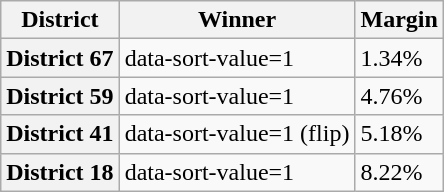<table class="wikitable sortable">
<tr>
<th>District</th>
<th>Winner</th>
<th>Margin</th>
</tr>
<tr>
<th>District 67</th>
<td>data-sort-value=1 </td>
<td>1.34%</td>
</tr>
<tr>
<th>District 59</th>
<td>data-sort-value=1 </td>
<td>4.76%</td>
</tr>
<tr>
<th>District 41</th>
<td>data-sort-value=1  (flip)</td>
<td>5.18%</td>
</tr>
<tr>
<th>District 18</th>
<td>data-sort-value=1 </td>
<td>8.22%</td>
</tr>
</table>
